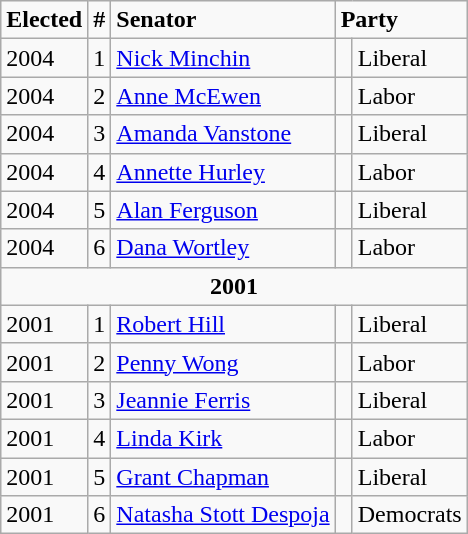<table class="wikitable" style="float:right">
<tr>
<td><strong>Elected</strong></td>
<td><strong>#</strong></td>
<td><strong>Senator</strong></td>
<td colspan="2"><strong>Party</strong></td>
</tr>
<tr>
<td>2004</td>
<td>1</td>
<td><a href='#'>Nick Minchin</a></td>
<td> </td>
<td>Liberal</td>
</tr>
<tr>
<td>2004</td>
<td>2</td>
<td><a href='#'>Anne McEwen</a></td>
<td> </td>
<td>Labor</td>
</tr>
<tr>
<td>2004</td>
<td>3</td>
<td><a href='#'>Amanda Vanstone</a></td>
<td> </td>
<td>Liberal</td>
</tr>
<tr>
<td>2004</td>
<td>4</td>
<td><a href='#'>Annette Hurley</a></td>
<td> </td>
<td>Labor</td>
</tr>
<tr>
<td>2004</td>
<td>5</td>
<td><a href='#'>Alan Ferguson</a></td>
<td> </td>
<td>Liberal</td>
</tr>
<tr>
<td>2004</td>
<td>6</td>
<td><a href='#'>Dana Wortley</a></td>
<td> </td>
<td>Labor</td>
</tr>
<tr>
<td colspan="5" align="center"><strong>2001</strong></td>
</tr>
<tr>
<td>2001</td>
<td>1</td>
<td><a href='#'>Robert Hill</a></td>
<td> </td>
<td>Liberal</td>
</tr>
<tr>
<td>2001</td>
<td>2</td>
<td><a href='#'>Penny Wong</a></td>
<td> </td>
<td>Labor</td>
</tr>
<tr>
<td>2001</td>
<td>3</td>
<td><a href='#'>Jeannie Ferris</a></td>
<td> </td>
<td>Liberal</td>
</tr>
<tr>
<td>2001</td>
<td>4</td>
<td><a href='#'>Linda Kirk</a></td>
<td> </td>
<td>Labor</td>
</tr>
<tr>
<td>2001</td>
<td>5</td>
<td><a href='#'>Grant Chapman</a></td>
<td> </td>
<td>Liberal</td>
</tr>
<tr>
<td>2001</td>
<td>6</td>
<td><a href='#'>Natasha Stott Despoja</a></td>
<td> </td>
<td>Democrats</td>
</tr>
</table>
